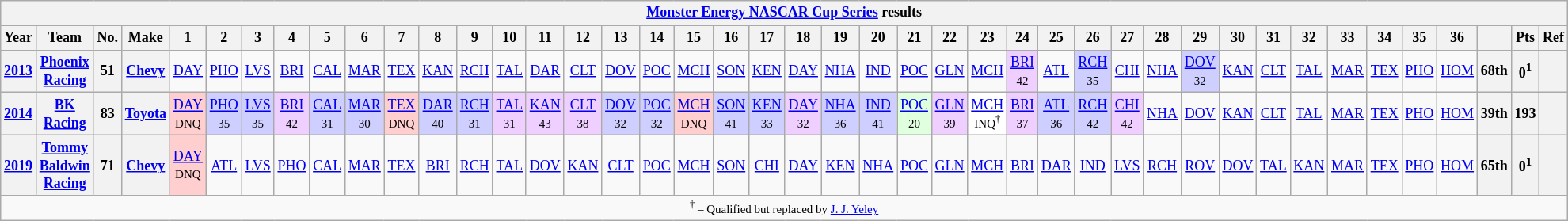<table class="wikitable" style="text-align:center; font-size:75%">
<tr>
<th colspan=43><a href='#'>Monster Energy NASCAR Cup Series</a> results</th>
</tr>
<tr>
<th>Year</th>
<th>Team</th>
<th>No.</th>
<th>Make</th>
<th>1</th>
<th>2</th>
<th>3</th>
<th>4</th>
<th>5</th>
<th>6</th>
<th>7</th>
<th>8</th>
<th>9</th>
<th>10</th>
<th>11</th>
<th>12</th>
<th>13</th>
<th>14</th>
<th>15</th>
<th>16</th>
<th>17</th>
<th>18</th>
<th>19</th>
<th>20</th>
<th>21</th>
<th>22</th>
<th>23</th>
<th>24</th>
<th>25</th>
<th>26</th>
<th>27</th>
<th>28</th>
<th>29</th>
<th>30</th>
<th>31</th>
<th>32</th>
<th>33</th>
<th>34</th>
<th>35</th>
<th>36</th>
<th></th>
<th>Pts</th>
<th>Ref</th>
</tr>
<tr>
<th><a href='#'>2013</a></th>
<th><a href='#'>Phoenix Racing</a></th>
<th>51</th>
<th><a href='#'>Chevy</a></th>
<td><a href='#'>DAY</a></td>
<td><a href='#'>PHO</a></td>
<td><a href='#'>LVS</a></td>
<td><a href='#'>BRI</a></td>
<td><a href='#'>CAL</a></td>
<td><a href='#'>MAR</a></td>
<td><a href='#'>TEX</a></td>
<td><a href='#'>KAN</a></td>
<td><a href='#'>RCH</a></td>
<td><a href='#'>TAL</a></td>
<td><a href='#'>DAR</a></td>
<td><a href='#'>CLT</a></td>
<td><a href='#'>DOV</a></td>
<td><a href='#'>POC</a></td>
<td><a href='#'>MCH</a></td>
<td><a href='#'>SON</a></td>
<td><a href='#'>KEN</a></td>
<td><a href='#'>DAY</a></td>
<td><a href='#'>NHA</a></td>
<td><a href='#'>IND</a></td>
<td><a href='#'>POC</a></td>
<td><a href='#'>GLN</a></td>
<td><a href='#'>MCH</a></td>
<td style="background:#EFCFFF;"><a href='#'>BRI</a><br><small>42</small></td>
<td><a href='#'>ATL</a></td>
<td style="background:#CFCFFF;"><a href='#'>RCH</a><br><small>35</small></td>
<td><a href='#'>CHI</a></td>
<td><a href='#'>NHA</a></td>
<td style="background:#CFCFFF;"><a href='#'>DOV</a><br><small>32</small></td>
<td><a href='#'>KAN</a></td>
<td><a href='#'>CLT</a></td>
<td><a href='#'>TAL</a></td>
<td><a href='#'>MAR</a></td>
<td><a href='#'>TEX</a></td>
<td><a href='#'>PHO</a></td>
<td><a href='#'>HOM</a></td>
<th>68th</th>
<th>0<sup>1</sup></th>
<th></th>
</tr>
<tr>
<th><a href='#'>2014</a></th>
<th><a href='#'>BK Racing</a></th>
<th>83</th>
<th><a href='#'>Toyota</a></th>
<td style="background:#FFCFCF;"><a href='#'>DAY</a><br><small>DNQ</small></td>
<td style="background:#CFCFFF;"><a href='#'>PHO</a><br><small>35</small></td>
<td style="background:#CFCFFF;"><a href='#'>LVS</a><br><small>35</small></td>
<td style="background:#EFCFFF;"><a href='#'>BRI</a><br><small>42</small></td>
<td style="background:#CFCFFF;"><a href='#'>CAL</a><br><small>31</small></td>
<td style="background:#CFCFFF;"><a href='#'>MAR</a><br><small>30</small></td>
<td style="background:#FFCFCF;"><a href='#'>TEX</a><br><small>DNQ</small></td>
<td style="background:#CFCFFF;"><a href='#'>DAR</a><br><small>40</small></td>
<td style="background:#CFCFFF;"><a href='#'>RCH</a><br><small>31</small></td>
<td style="background:#EFCFFF;"><a href='#'>TAL</a><br><small>31</small></td>
<td style="background:#EFCFFF;"><a href='#'>KAN</a><br><small>43</small></td>
<td style="background:#EFCFFF;"><a href='#'>CLT</a><br><small>38</small></td>
<td style="background:#CFCFFF;"><a href='#'>DOV</a><br><small>32</small></td>
<td style="background:#CFCFFF;"><a href='#'>POC</a><br><small>32</small></td>
<td style="background:#FFCFCF;"><a href='#'>MCH</a><br><small>DNQ</small></td>
<td style="background:#CFCFFF;"><a href='#'>SON</a><br><small>41</small></td>
<td style="background:#CFCFFF;"><a href='#'>KEN</a><br><small>33</small></td>
<td style="background:#EFCFFF;"><a href='#'>DAY</a><br><small>32</small></td>
<td style="background:#CFCFFF;"><a href='#'>NHA</a><br><small>36</small></td>
<td style="background:#CFCFFF;"><a href='#'>IND</a><br><small>41</small></td>
<td style="background:#DFFFDF;"><a href='#'>POC</a><br><small>20</small></td>
<td style="background:#EFCFFF;"><a href='#'>GLN</a><br><small>39</small></td>
<td style="background:#FFFFFF;"><a href='#'>MCH</a><br><small>INQ<sup>†</sup></small></td>
<td style="background:#EFCFFF;"><a href='#'>BRI</a><br><small>37</small></td>
<td style="background:#CFCFFF;"><a href='#'>ATL</a><br><small>36</small></td>
<td style="background:#CFCFFF;"><a href='#'>RCH</a><br><small>42</small></td>
<td style="background:#EFCFFF;"><a href='#'>CHI</a><br><small>42</small></td>
<td><a href='#'>NHA</a></td>
<td><a href='#'>DOV</a></td>
<td><a href='#'>KAN</a></td>
<td><a href='#'>CLT</a></td>
<td><a href='#'>TAL</a></td>
<td><a href='#'>MAR</a></td>
<td><a href='#'>TEX</a></td>
<td><a href='#'>PHO</a></td>
<td><a href='#'>HOM</a></td>
<th>39th</th>
<th>193</th>
<th></th>
</tr>
<tr>
<th><a href='#'>2019</a></th>
<th><a href='#'>Tommy Baldwin Racing</a></th>
<th>71</th>
<th><a href='#'>Chevy</a></th>
<td style="background:#FFCFCF;"><a href='#'>DAY</a><br><small>DNQ</small></td>
<td><a href='#'>ATL</a></td>
<td><a href='#'>LVS</a></td>
<td><a href='#'>PHO</a></td>
<td><a href='#'>CAL</a></td>
<td><a href='#'>MAR</a></td>
<td><a href='#'>TEX</a></td>
<td><a href='#'>BRI</a></td>
<td><a href='#'>RCH</a></td>
<td><a href='#'>TAL</a></td>
<td><a href='#'>DOV</a></td>
<td><a href='#'>KAN</a></td>
<td><a href='#'>CLT</a></td>
<td><a href='#'>POC</a></td>
<td><a href='#'>MCH</a></td>
<td><a href='#'>SON</a></td>
<td><a href='#'>CHI</a></td>
<td><a href='#'>DAY</a></td>
<td><a href='#'>KEN</a></td>
<td><a href='#'>NHA</a></td>
<td><a href='#'>POC</a></td>
<td><a href='#'>GLN</a></td>
<td><a href='#'>MCH</a></td>
<td><a href='#'>BRI</a></td>
<td><a href='#'>DAR</a></td>
<td><a href='#'>IND</a></td>
<td><a href='#'>LVS</a></td>
<td><a href='#'>RCH</a></td>
<td><a href='#'>ROV</a></td>
<td><a href='#'>DOV</a></td>
<td><a href='#'>TAL</a></td>
<td><a href='#'>KAN</a></td>
<td><a href='#'>MAR</a></td>
<td><a href='#'>TEX</a></td>
<td><a href='#'>PHO</a></td>
<td><a href='#'>HOM</a></td>
<th>65th</th>
<th>0<sup>1</sup></th>
<th></th>
</tr>
<tr>
<td colspan=43><small><sup>†</sup> – Qualified but replaced by <a href='#'>J. J. Yeley</a></small></td>
</tr>
</table>
